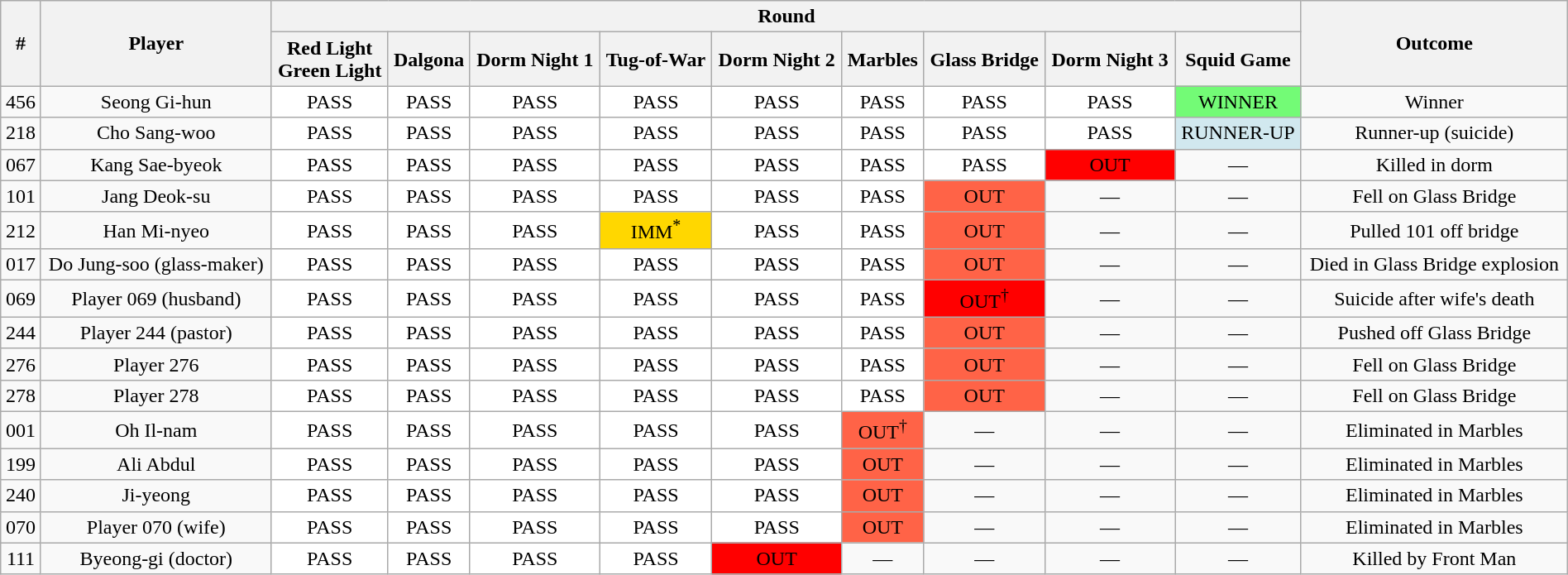<table class="wikitable plainrowheaders sortable" style="text-align:center; width:100%;">
<tr>
<th rowspan="2">#</th>
<th rowspan="2">Player</th>
<th colspan="9">Round</th>
<th rowspan="2">Outcome</th>
</tr>
<tr>
<th>Red Light<br>Green Light</th>
<th>Dalgona</th>
<th>Dorm Night 1</th>
<th>Tug-of-War</th>
<th>Dorm Night 2</th>
<th>Marbles</th>
<th>Glass Bridge</th>
<th>Dorm Night 3</th>
<th>Squid Game</th>
</tr>
<tr>
<td>456</td>
<td>Seong Gi-hun</td>
<td style="background:white;">PASS</td>
<td style="background:white;">PASS</td>
<td style="background:white;">PASS</td>
<td style="background:white;">PASS</td>
<td style="background:white;">PASS</td>
<td style="background:white;">PASS</td>
<td style="background:white;">PASS</td>
<td style="background:white;">PASS</td>
<td style="background:#73FB76;">WINNER</td>
<td>Winner</td>
</tr>
<tr>
<td>218</td>
<td>Cho Sang-woo</td>
<td style="background:white;">PASS</td>
<td style="background:white;">PASS</td>
<td style="background:white;">PASS</td>
<td style="background:white;">PASS</td>
<td style="background:white;">PASS</td>
<td style="background:white;">PASS</td>
<td style="background:white;">PASS</td>
<td style="background:white;">PASS</td>
<td style="background:#D1E8EF;">RUNNER-UP</td>
<td>Runner-up (suicide)</td>
</tr>
<tr>
<td>067</td>
<td>Kang Sae-byeok</td>
<td style="background:white;">PASS</td>
<td style="background:white;">PASS</td>
<td style="background:white;">PASS</td>
<td style="background:white;">PASS</td>
<td style="background:white;">PASS</td>
<td style="background:white;">PASS</td>
<td style="background:white;">PASS</td>
<td style="background:red;">OUT</td>
<td>—</td>
<td>Killed in dorm</td>
</tr>
<tr>
<td>101</td>
<td>Jang Deok-su</td>
<td style="background:white;">PASS</td>
<td style="background:white;">PASS</td>
<td style="background:white;">PASS</td>
<td style="background:white;">PASS</td>
<td style="background:white;">PASS</td>
<td style="background:white;">PASS</td>
<td style="background:tomato;">OUT</td>
<td>—</td>
<td>—</td>
<td>Fell on Glass Bridge</td>
</tr>
<tr>
<td>212</td>
<td>Han Mi-nyeo</td>
<td style="background:white;">PASS</td>
<td style="background:white;">PASS</td>
<td style="background:white;">PASS</td>
<td style="background:gold;">IMM<sup>*</sup> </td>
<td style="background:white;">PASS</td>
<td style="background:white;">PASS</td>
<td style="background:tomato;">OUT</td>
<td>—</td>
<td>—</td>
<td>Pulled 101 off bridge</td>
</tr>
<tr>
<td>017</td>
<td>Do Jung-soo (glass-maker)</td>
<td style="background:white;">PASS</td>
<td style="background:white;">PASS</td>
<td style="background:white;">PASS</td>
<td style="background:white;">PASS</td>
<td style="background:white;">PASS</td>
<td style="background:white;">PASS</td>
<td style="background:tomato;">OUT</td>
<td>—</td>
<td>—</td>
<td>Died in Glass Bridge explosion</td>
</tr>
<tr>
<td>069</td>
<td>Player 069 (husband)</td>
<td style="background:white;">PASS</td>
<td style="background:white;">PASS</td>
<td style="background:white;">PASS</td>
<td style="background:white;">PASS</td>
<td style="background:white;">PASS</td>
<td style="background:white;">PASS</td>
<td style="background:red;">OUT<sup>†</sup> </td>
<td>—</td>
<td>—</td>
<td>Suicide after wife's death</td>
</tr>
<tr>
<td>244</td>
<td>Player 244 (pastor)</td>
<td style="background:white;">PASS</td>
<td style="background:white;">PASS</td>
<td style="background:white;">PASS</td>
<td style="background:white;">PASS</td>
<td style="background:white;">PASS</td>
<td style="background:white;">PASS</td>
<td style="background:tomato;">OUT</td>
<td>—</td>
<td>—</td>
<td>Pushed off Glass Bridge</td>
</tr>
<tr>
<td>276</td>
<td>Player 276</td>
<td style="background:white;">PASS</td>
<td style="background:white;">PASS</td>
<td style="background:white;">PASS</td>
<td style="background:white;">PASS</td>
<td style="background:white;">PASS</td>
<td style="background:white;">PASS</td>
<td style="background:tomato;">OUT</td>
<td>—</td>
<td>—</td>
<td>Fell on Glass Bridge</td>
</tr>
<tr>
<td>278</td>
<td>Player 278</td>
<td style="background:white;">PASS</td>
<td style="background:white;">PASS</td>
<td style="background:white;">PASS</td>
<td style="background:white;">PASS</td>
<td style="background:white;">PASS</td>
<td style="background:white;">PASS</td>
<td style="background:tomato;">OUT</td>
<td>—</td>
<td>—</td>
<td>Fell on Glass Bridge</td>
</tr>
<tr>
<td>001</td>
<td>Oh Il-nam</td>
<td style="background:white;">PASS</td>
<td style="background:white;">PASS</td>
<td style="background:white;">PASS</td>
<td style="background:white;">PASS</td>
<td style="background:white;">PASS</td>
<td style="background:tomato;">OUT<sup>†</sup> </td>
<td>—</td>
<td>—</td>
<td>—</td>
<td>Eliminated in Marbles</td>
</tr>
<tr>
<td>199</td>
<td>Ali Abdul</td>
<td style="background:white;">PASS</td>
<td style="background:white;">PASS</td>
<td style="background:white;">PASS</td>
<td style="background:white;">PASS</td>
<td style="background:white;">PASS</td>
<td style="background:tomato;">OUT</td>
<td>—</td>
<td>—</td>
<td>—</td>
<td>Eliminated in Marbles</td>
</tr>
<tr>
<td>240</td>
<td>Ji-yeong</td>
<td style="background:white;">PASS</td>
<td style="background:white;">PASS</td>
<td style="background:white;">PASS</td>
<td style="background:white;">PASS</td>
<td style="background:white;">PASS</td>
<td style="background:tomato;">OUT</td>
<td>—</td>
<td>—</td>
<td>—</td>
<td>Eliminated in Marbles</td>
</tr>
<tr>
<td>070</td>
<td>Player 070 (wife)</td>
<td style="background:white;">PASS</td>
<td style="background:white;">PASS</td>
<td style="background:white;">PASS</td>
<td style="background:white;">PASS</td>
<td style="background:white;">PASS</td>
<td style="background:tomato;">OUT</td>
<td>—</td>
<td>—</td>
<td>—</td>
<td>Eliminated in Marbles</td>
</tr>
<tr>
<td>111</td>
<td>Byeong-gi (doctor)</td>
<td style="background:white;">PASS</td>
<td style="background:white;">PASS</td>
<td style="background:white;">PASS</td>
<td style="background:white;">PASS</td>
<td style="background:red;">OUT</td>
<td>—</td>
<td>—</td>
<td>—</td>
<td>—</td>
<td>Killed by Front Man</td>
</tr>
</table>
